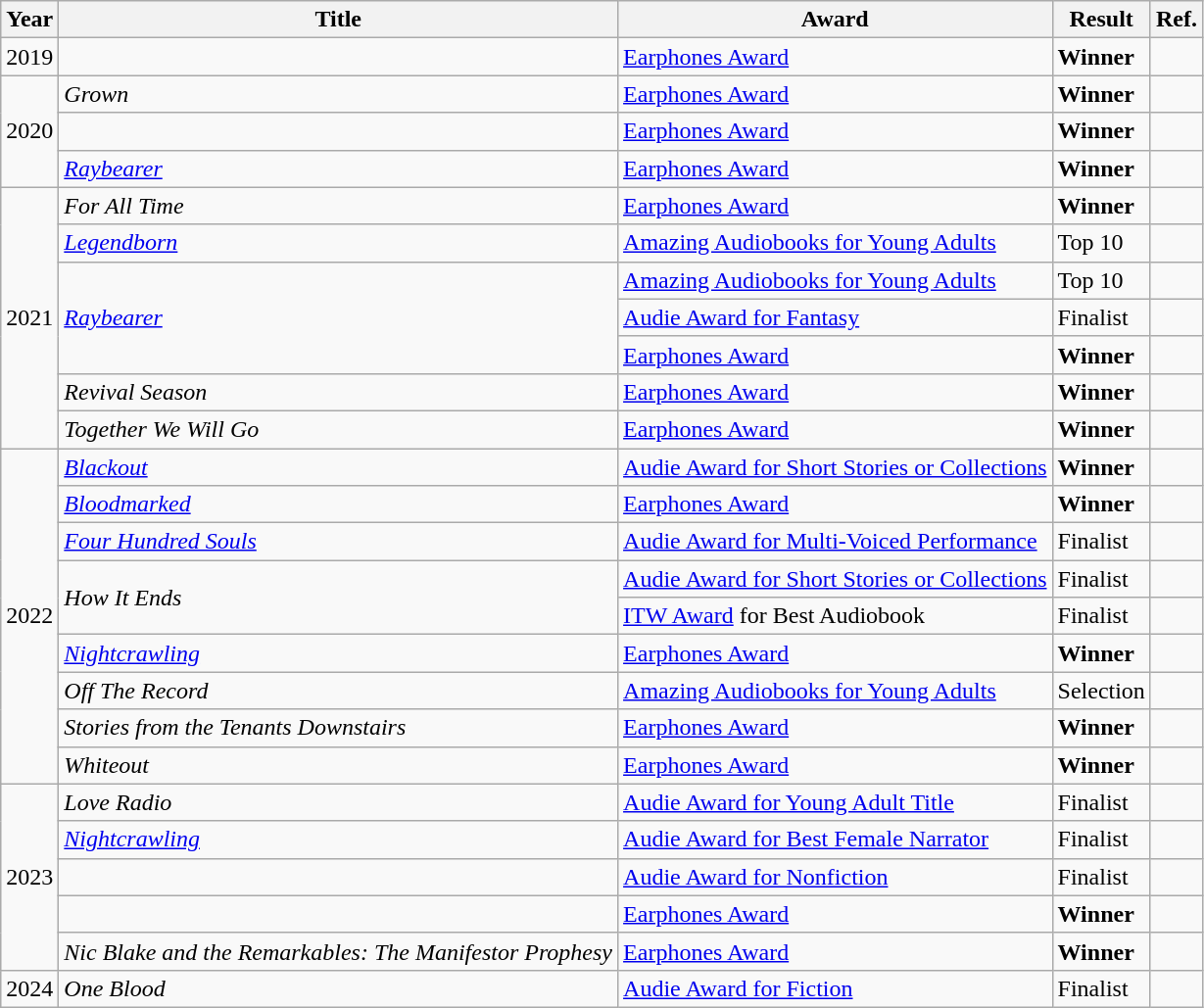<table class="wikitable sortable mw-collapsible">
<tr>
<th>Year</th>
<th>Title</th>
<th>Award</th>
<th>Result</th>
<th>Ref.</th>
</tr>
<tr>
<td>2019</td>
<td></td>
<td><a href='#'>Earphones Award</a></td>
<td><strong>Winner</strong></td>
<td></td>
</tr>
<tr>
<td rowspan="3">2020</td>
<td><em>Grown</em></td>
<td><a href='#'>Earphones Award</a></td>
<td><strong>Winner</strong></td>
<td></td>
</tr>
<tr>
<td></td>
<td><a href='#'>Earphones Award</a></td>
<td><strong>Winner</strong></td>
<td></td>
</tr>
<tr>
<td><em><a href='#'>Raybearer</a></em></td>
<td><a href='#'>Earphones Award</a></td>
<td><strong>Winner</strong></td>
<td></td>
</tr>
<tr>
<td rowspan="7">2021</td>
<td><em>For All Time</em></td>
<td><a href='#'>Earphones Award</a></td>
<td><strong>Winner</strong></td>
<td></td>
</tr>
<tr>
<td><em><a href='#'>Legendborn</a></em></td>
<td><a href='#'>Amazing Audiobooks for Young Adults</a></td>
<td>Top 10</td>
<td></td>
</tr>
<tr>
<td rowspan="3"><em><a href='#'>Raybearer</a></em></td>
<td><a href='#'>Amazing Audiobooks for Young Adults</a></td>
<td>Top 10</td>
<td></td>
</tr>
<tr>
<td><a href='#'>Audie Award for Fantasy</a></td>
<td>Finalist</td>
<td></td>
</tr>
<tr>
<td><a href='#'>Earphones Award</a></td>
<td><strong>Winner</strong></td>
<td></td>
</tr>
<tr>
<td><em>Revival Season</em></td>
<td><a href='#'>Earphones Award</a></td>
<td><strong>Winner</strong></td>
<td></td>
</tr>
<tr>
<td><em>Together We Will Go</em></td>
<td><a href='#'>Earphones Award</a></td>
<td><strong>Winner</strong></td>
<td></td>
</tr>
<tr>
<td rowspan="9">2022</td>
<td><a href='#'><em>Blackout</em></a></td>
<td><a href='#'>Audie Award for Short Stories or Collections</a></td>
<td><strong>Winner</strong></td>
<td></td>
</tr>
<tr>
<td><em><a href='#'>Bloodmarked</a></em></td>
<td><a href='#'>Earphones Award</a></td>
<td><strong>Winner</strong></td>
<td></td>
</tr>
<tr>
<td><em><a href='#'>Four Hundred Souls</a></em></td>
<td><a href='#'>Audie Award for Multi-Voiced Performance</a></td>
<td>Finalist</td>
<td></td>
</tr>
<tr>
<td rowspan="2"><em>How It Ends</em></td>
<td><a href='#'>Audie Award for Short Stories or Collections</a></td>
<td>Finalist</td>
<td></td>
</tr>
<tr>
<td><a href='#'>ITW Award</a> for Best Audiobook</td>
<td>Finalist</td>
<td></td>
</tr>
<tr>
<td><em><a href='#'>Nightcrawling</a></em></td>
<td><a href='#'>Earphones Award</a></td>
<td><strong>Winner</strong></td>
<td></td>
</tr>
<tr>
<td><em>Off The Record</em></td>
<td><a href='#'>Amazing Audiobooks for Young Adults</a></td>
<td>Selection</td>
<td></td>
</tr>
<tr>
<td><em>Stories from the Tenants Downstairs</em></td>
<td><a href='#'>Earphones Award</a></td>
<td><strong>Winner</strong></td>
<td></td>
</tr>
<tr>
<td><em>Whiteout</em></td>
<td><a href='#'>Earphones Award</a></td>
<td><strong>Winner</strong></td>
<td></td>
</tr>
<tr>
<td rowspan="5">2023</td>
<td><em>Love Radio</em></td>
<td><a href='#'>Audie Award for Young Adult Title</a></td>
<td>Finalist</td>
<td></td>
</tr>
<tr>
<td><em><a href='#'>Nightcrawling</a></em></td>
<td><a href='#'>Audie Award for Best Female Narrator</a></td>
<td>Finalist</td>
<td></td>
</tr>
<tr>
<td></td>
<td><a href='#'>Audie Award for Nonfiction</a></td>
<td>Finalist</td>
<td></td>
</tr>
<tr>
<td></td>
<td><a href='#'>Earphones Award</a></td>
<td><strong>Winner</strong></td>
<td></td>
</tr>
<tr>
<td><em>Nic Blake and the Remarkables: The Manifestor Prophesy</em></td>
<td><a href='#'>Earphones Award</a></td>
<td><strong>Winner</strong></td>
<td></td>
</tr>
<tr>
<td>2024</td>
<td><em>One Blood</em></td>
<td><a href='#'>Audie Award for Fiction</a></td>
<td>Finalist</td>
<td></td>
</tr>
</table>
